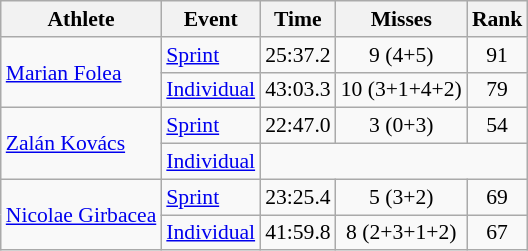<table class="wikitable" style="font-size:90%">
<tr>
<th>Athlete</th>
<th>Event</th>
<th>Time</th>
<th>Misses</th>
<th>Rank</th>
</tr>
<tr align=center>
<td align=left rowspan=2><a href='#'>Marian Folea</a></td>
<td align=left><a href='#'>Sprint</a></td>
<td>25:37.2</td>
<td>9 (4+5)</td>
<td>91</td>
</tr>
<tr align=center>
<td align=left><a href='#'>Individual</a></td>
<td>43:03.3</td>
<td>10 (3+1+4+2)</td>
<td>79</td>
</tr>
<tr align=center>
<td align=left rowspan=2><a href='#'>Zalán Kovács</a></td>
<td align=left><a href='#'>Sprint</a></td>
<td>22:47.0</td>
<td>3 (0+3)</td>
<td>54</td>
</tr>
<tr align=center>
<td align=left><a href='#'>Individual</a></td>
<td colspan=3></td>
</tr>
<tr align=center>
<td align=left rowspan=2><a href='#'>Nicolae Girbacea</a></td>
<td align=left><a href='#'>Sprint</a></td>
<td>23:25.4</td>
<td>5 (3+2)</td>
<td>69</td>
</tr>
<tr align=center>
<td align=left><a href='#'>Individual</a></td>
<td>41:59.8</td>
<td>8 (2+3+1+2)</td>
<td>67</td>
</tr>
</table>
